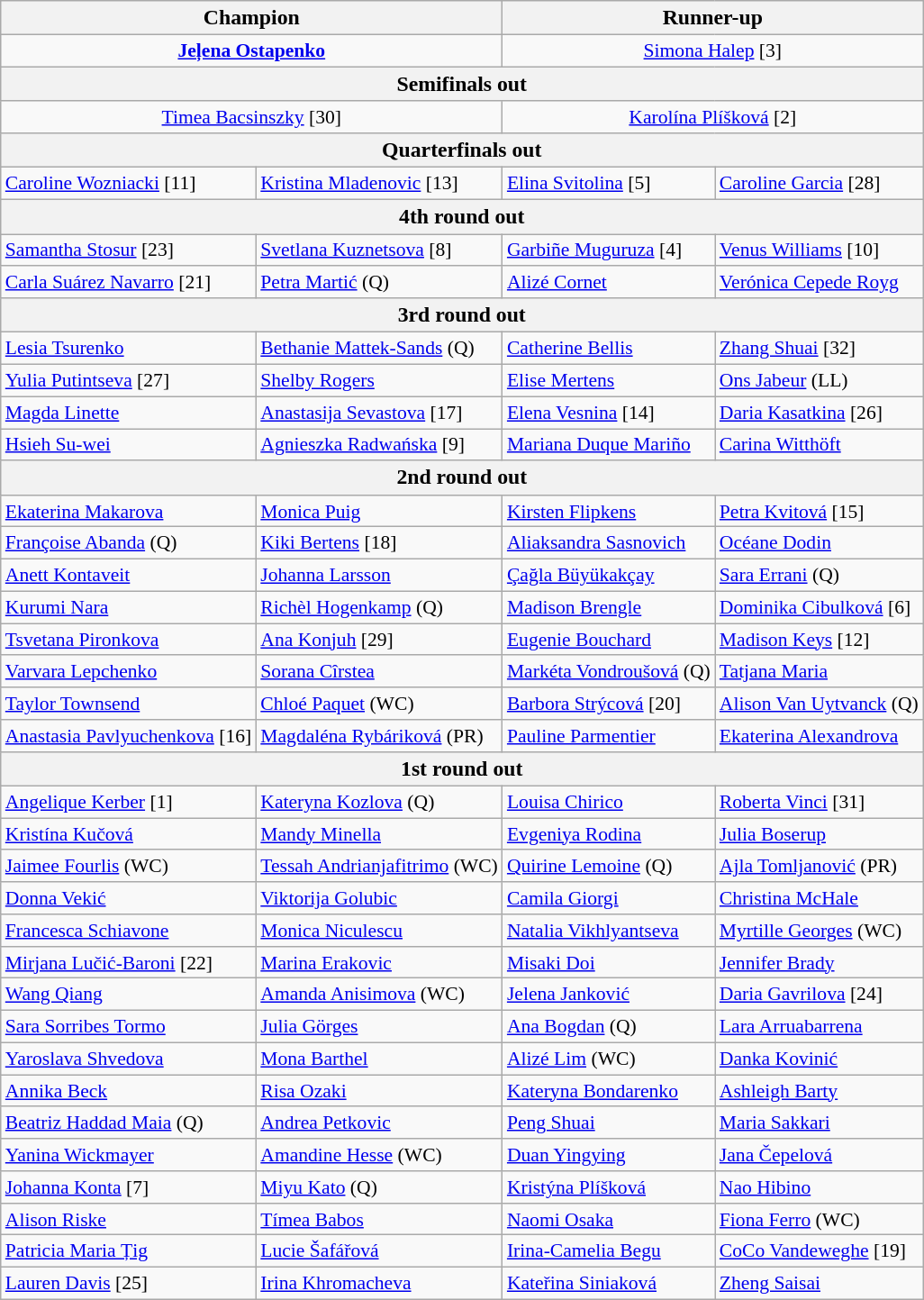<table class="wikitable collapsible collapsed" style="font-size:90%">
<tr style="font-size:110%">
<th colspan="2"><strong>Champion</strong></th>
<th colspan="2">Runner-up</th>
</tr>
<tr style="text-align:center;">
<td colspan="2"> <strong><a href='#'>Jeļena Ostapenko</a></strong></td>
<td colspan="2"> <a href='#'>Simona Halep</a> [3]</td>
</tr>
<tr style="font-size:110%">
<th colspan="4">Semifinals out</th>
</tr>
<tr style="text-align:center;">
<td colspan="2"> <a href='#'>Timea Bacsinszky</a> [30]</td>
<td colspan="2"> <a href='#'>Karolína Plíšková</a> [2]</td>
</tr>
<tr style="font-size:110%">
<th colspan="4">Quarterfinals out</th>
</tr>
<tr>
<td> <a href='#'>Caroline Wozniacki</a> [11]</td>
<td> <a href='#'>Kristina Mladenovic</a> [13]</td>
<td> <a href='#'>Elina Svitolina</a> [5]</td>
<td> <a href='#'>Caroline Garcia</a> [28]</td>
</tr>
<tr style="font-size:110%">
<th colspan="4">4th round out</th>
</tr>
<tr>
<td> <a href='#'>Samantha Stosur</a> [23]</td>
<td> <a href='#'>Svetlana Kuznetsova</a> [8]</td>
<td> <a href='#'>Garbiñe Muguruza</a> [4]</td>
<td> <a href='#'>Venus Williams</a> [10]</td>
</tr>
<tr>
<td> <a href='#'>Carla Suárez Navarro</a> [21]</td>
<td> <a href='#'>Petra Martić</a> (Q)</td>
<td> <a href='#'>Alizé Cornet</a></td>
<td> <a href='#'>Verónica Cepede Royg</a></td>
</tr>
<tr style="font-size:110%">
<th colspan="4">3rd round out</th>
</tr>
<tr>
<td> <a href='#'>Lesia Tsurenko</a></td>
<td> <a href='#'>Bethanie Mattek-Sands</a> (Q)</td>
<td> <a href='#'>Catherine Bellis</a></td>
<td> <a href='#'>Zhang Shuai</a> [32]</td>
</tr>
<tr>
<td> <a href='#'>Yulia Putintseva</a> [27]</td>
<td> <a href='#'>Shelby Rogers</a></td>
<td> <a href='#'>Elise Mertens</a></td>
<td> <a href='#'>Ons Jabeur</a> (LL)</td>
</tr>
<tr>
<td> <a href='#'>Magda Linette</a></td>
<td> <a href='#'>Anastasija Sevastova</a> [17]</td>
<td> <a href='#'>Elena Vesnina</a> [14]</td>
<td> <a href='#'>Daria Kasatkina</a> [26]</td>
</tr>
<tr>
<td> <a href='#'>Hsieh Su-wei</a></td>
<td> <a href='#'>Agnieszka Radwańska</a> [9]</td>
<td> <a href='#'>Mariana Duque Mariño</a></td>
<td> <a href='#'>Carina Witthöft</a></td>
</tr>
<tr style="font-size:110%">
<th colspan="4">2nd round out</th>
</tr>
<tr>
<td> <a href='#'>Ekaterina Makarova</a></td>
<td> <a href='#'>Monica Puig</a></td>
<td> <a href='#'>Kirsten Flipkens</a></td>
<td> <a href='#'>Petra Kvitová</a> [15]</td>
</tr>
<tr>
<td> <a href='#'>Françoise Abanda</a> (Q)</td>
<td> <a href='#'>Kiki Bertens</a> [18]</td>
<td> <a href='#'>Aliaksandra Sasnovich</a></td>
<td> <a href='#'>Océane Dodin</a></td>
</tr>
<tr>
<td> <a href='#'>Anett Kontaveit</a></td>
<td> <a href='#'>Johanna Larsson</a></td>
<td> <a href='#'>Çağla Büyükakçay</a></td>
<td> <a href='#'>Sara Errani</a> (Q)</td>
</tr>
<tr>
<td> <a href='#'>Kurumi Nara</a></td>
<td> <a href='#'>Richèl Hogenkamp</a> (Q)</td>
<td> <a href='#'>Madison Brengle</a></td>
<td> <a href='#'>Dominika Cibulková</a> [6]</td>
</tr>
<tr>
<td> <a href='#'>Tsvetana Pironkova</a></td>
<td> <a href='#'>Ana Konjuh</a> [29]</td>
<td> <a href='#'>Eugenie Bouchard</a></td>
<td> <a href='#'>Madison Keys</a> [12]</td>
</tr>
<tr>
<td> <a href='#'>Varvara Lepchenko</a></td>
<td> <a href='#'>Sorana Cîrstea</a></td>
<td> <a href='#'>Markéta Vondroušová</a> (Q)</td>
<td> <a href='#'>Tatjana Maria</a></td>
</tr>
<tr>
<td> <a href='#'>Taylor Townsend</a></td>
<td> <a href='#'>Chloé Paquet</a> (WC)</td>
<td> <a href='#'>Barbora Strýcová</a> [20]</td>
<td> <a href='#'>Alison Van Uytvanck</a> (Q)</td>
</tr>
<tr>
<td> <a href='#'>Anastasia Pavlyuchenkova</a> [16]</td>
<td> <a href='#'>Magdaléna Rybáriková</a> (PR)</td>
<td> <a href='#'>Pauline Parmentier</a></td>
<td> <a href='#'>Ekaterina Alexandrova</a></td>
</tr>
<tr style="font-size:110%">
<th colspan="4">1st round out</th>
</tr>
<tr>
<td> <a href='#'>Angelique Kerber</a> [1]</td>
<td> <a href='#'>Kateryna Kozlova</a> (Q)</td>
<td> <a href='#'>Louisa Chirico</a></td>
<td> <a href='#'>Roberta Vinci</a> [31]</td>
</tr>
<tr>
<td> <a href='#'>Kristína Kučová</a></td>
<td> <a href='#'>Mandy Minella</a></td>
<td> <a href='#'>Evgeniya Rodina</a></td>
<td> <a href='#'>Julia Boserup</a></td>
</tr>
<tr>
<td> <a href='#'>Jaimee Fourlis</a> (WC)</td>
<td> <a href='#'>Tessah Andrianjafitrimo</a> (WC)</td>
<td> <a href='#'>Quirine Lemoine</a> (Q)</td>
<td> <a href='#'>Ajla Tomljanović</a> (PR)</td>
</tr>
<tr>
<td> <a href='#'>Donna Vekić</a></td>
<td> <a href='#'>Viktorija Golubic</a></td>
<td> <a href='#'>Camila Giorgi</a></td>
<td> <a href='#'>Christina McHale</a></td>
</tr>
<tr>
<td> <a href='#'>Francesca Schiavone</a></td>
<td> <a href='#'>Monica Niculescu</a></td>
<td> <a href='#'>Natalia Vikhlyantseva</a></td>
<td> <a href='#'>Myrtille Georges</a> (WC)</td>
</tr>
<tr>
<td> <a href='#'>Mirjana Lučić-Baroni</a> [22]</td>
<td> <a href='#'>Marina Erakovic</a></td>
<td> <a href='#'>Misaki Doi</a></td>
<td> <a href='#'>Jennifer Brady</a></td>
</tr>
<tr>
<td> <a href='#'>Wang Qiang</a></td>
<td> <a href='#'>Amanda Anisimova</a> (WC)</td>
<td> <a href='#'>Jelena Janković</a></td>
<td> <a href='#'>Daria Gavrilova</a> [24]</td>
</tr>
<tr>
<td> <a href='#'>Sara Sorribes Tormo</a></td>
<td> <a href='#'>Julia Görges</a></td>
<td> <a href='#'>Ana Bogdan</a> (Q)</td>
<td> <a href='#'>Lara Arruabarrena</a></td>
</tr>
<tr>
<td> <a href='#'>Yaroslava Shvedova</a></td>
<td> <a href='#'>Mona Barthel</a></td>
<td> <a href='#'>Alizé Lim</a> (WC)</td>
<td> <a href='#'>Danka Kovinić</a></td>
</tr>
<tr>
<td> <a href='#'>Annika Beck</a></td>
<td> <a href='#'>Risa Ozaki</a></td>
<td> <a href='#'>Kateryna Bondarenko</a></td>
<td> <a href='#'>Ashleigh Barty</a></td>
</tr>
<tr>
<td> <a href='#'>Beatriz Haddad Maia</a> (Q)</td>
<td> <a href='#'>Andrea Petkovic</a></td>
<td> <a href='#'>Peng Shuai</a></td>
<td> <a href='#'>Maria Sakkari</a></td>
</tr>
<tr>
<td> <a href='#'>Yanina Wickmayer</a></td>
<td> <a href='#'>Amandine Hesse</a> (WC)</td>
<td> <a href='#'>Duan Yingying</a></td>
<td> <a href='#'>Jana Čepelová</a></td>
</tr>
<tr>
<td> <a href='#'>Johanna Konta</a> [7]</td>
<td> <a href='#'>Miyu Kato</a> (Q)</td>
<td> <a href='#'>Kristýna Plíšková</a></td>
<td> <a href='#'>Nao Hibino</a></td>
</tr>
<tr>
<td> <a href='#'>Alison Riske</a></td>
<td> <a href='#'>Tímea Babos</a></td>
<td> <a href='#'>Naomi Osaka</a></td>
<td> <a href='#'>Fiona Ferro</a> (WC)</td>
</tr>
<tr>
<td> <a href='#'>Patricia Maria Țig</a></td>
<td> <a href='#'>Lucie Šafářová</a></td>
<td> <a href='#'>Irina-Camelia Begu</a></td>
<td> <a href='#'>CoCo Vandeweghe</a> [19]</td>
</tr>
<tr>
<td> <a href='#'>Lauren Davis</a> [25]</td>
<td> <a href='#'>Irina Khromacheva</a></td>
<td> <a href='#'>Kateřina Siniaková</a></td>
<td> <a href='#'>Zheng Saisai</a></td>
</tr>
</table>
